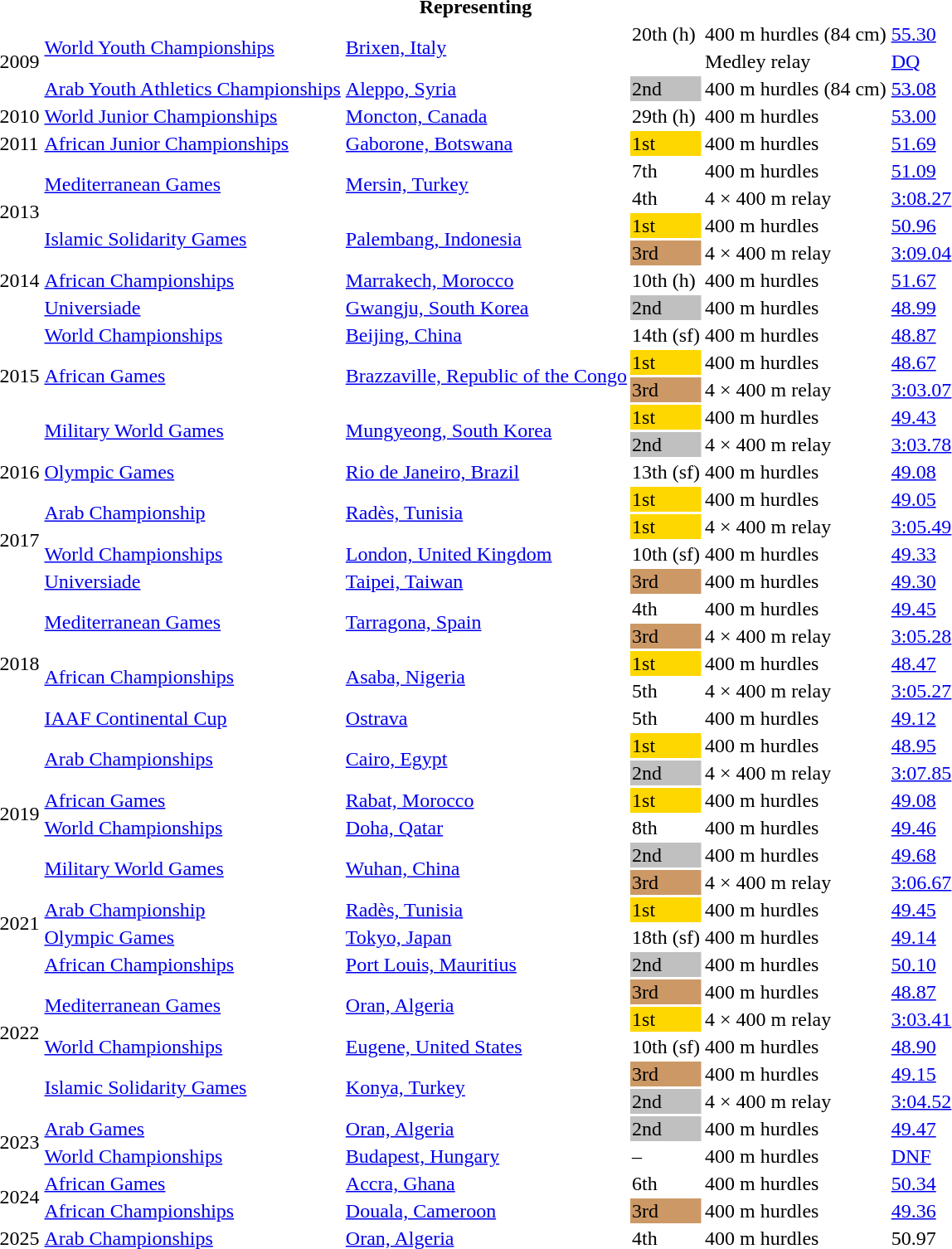<table>
<tr>
<th colspan="6">Representing </th>
</tr>
<tr>
<td rowspan=3>2009</td>
<td rowspan=2><a href='#'>World Youth Championships</a></td>
<td rowspan=2><a href='#'>Brixen, Italy</a></td>
<td>20th (h)</td>
<td>400 m hurdles (84 cm)</td>
<td><a href='#'>55.30</a></td>
</tr>
<tr>
<td></td>
<td>Medley relay</td>
<td><a href='#'>DQ</a></td>
</tr>
<tr>
<td><a href='#'>Arab Youth Athletics Championships</a></td>
<td><a href='#'>Aleppo, Syria</a></td>
<td bgcolor=silver>2nd</td>
<td>400 m hurdles (84 cm)</td>
<td><a href='#'>53.08</a></td>
</tr>
<tr>
<td>2010</td>
<td><a href='#'>World Junior Championships</a></td>
<td><a href='#'>Moncton, Canada</a></td>
<td>29th (h)</td>
<td>400 m hurdles</td>
<td><a href='#'>53.00</a></td>
</tr>
<tr>
<td>2011</td>
<td><a href='#'>African Junior Championships</a></td>
<td><a href='#'>Gaborone, Botswana</a></td>
<td bgcolor=gold>1st</td>
<td>400 m hurdles</td>
<td><a href='#'>51.69</a></td>
</tr>
<tr>
<td rowspan=4>2013</td>
<td rowspan=2><a href='#'>Mediterranean Games</a></td>
<td rowspan=2><a href='#'>Mersin, Turkey</a></td>
<td>7th</td>
<td>400 m hurdles</td>
<td><a href='#'>51.09</a></td>
</tr>
<tr>
<td>4th</td>
<td>4 × 400 m relay</td>
<td><a href='#'>3:08.27</a></td>
</tr>
<tr>
<td rowspan=2><a href='#'>Islamic Solidarity Games</a></td>
<td rowspan=2><a href='#'>Palembang, Indonesia</a></td>
<td bgcolor=gold>1st</td>
<td>400 m hurdles</td>
<td><a href='#'>50.96</a></td>
</tr>
<tr>
<td bgcolor=cc9966>3rd</td>
<td>4 × 400 m relay</td>
<td><a href='#'>3:09.04</a></td>
</tr>
<tr>
<td>2014</td>
<td><a href='#'>African Championships</a></td>
<td><a href='#'>Marrakech, Morocco</a></td>
<td>10th (h)</td>
<td>400 m hurdles</td>
<td><a href='#'>51.67</a></td>
</tr>
<tr>
<td rowspan=6>2015</td>
<td><a href='#'>Universiade</a></td>
<td><a href='#'>Gwangju, South Korea</a></td>
<td bgcolor=silver>2nd</td>
<td>400 m hurdles</td>
<td><a href='#'>48.99</a></td>
</tr>
<tr>
<td><a href='#'>World Championships</a></td>
<td><a href='#'>Beijing, China</a></td>
<td>14th (sf)</td>
<td>400 m hurdles</td>
<td><a href='#'>48.87</a></td>
</tr>
<tr>
<td rowspan=2><a href='#'>African Games</a></td>
<td rowspan=2><a href='#'>Brazzaville, Republic of the Congo</a></td>
<td bgcolor=gold>1st</td>
<td>400 m hurdles</td>
<td><a href='#'>48.67</a></td>
</tr>
<tr>
<td bgcolor=cc9966>3rd</td>
<td>4 × 400 m relay</td>
<td><a href='#'>3:03.07</a></td>
</tr>
<tr>
<td rowspan=2><a href='#'>Military World Games</a></td>
<td rowspan=2><a href='#'>Mungyeong, South Korea</a></td>
<td bgcolor=gold>1st</td>
<td>400 m hurdles</td>
<td><a href='#'>49.43</a></td>
</tr>
<tr>
<td bgcolor=silver>2nd</td>
<td>4 × 400 m relay</td>
<td><a href='#'>3:03.78</a></td>
</tr>
<tr>
<td>2016</td>
<td><a href='#'>Olympic Games</a></td>
<td><a href='#'>Rio de Janeiro, Brazil</a></td>
<td>13th (sf)</td>
<td>400 m hurdles</td>
<td><a href='#'>49.08</a></td>
</tr>
<tr>
<td rowspan=4>2017</td>
<td rowspan=2><a href='#'>Arab Championship</a></td>
<td rowspan=2><a href='#'>Radès, Tunisia</a></td>
<td bgcolor=gold>1st</td>
<td>400 m hurdles</td>
<td><a href='#'>49.05</a></td>
</tr>
<tr>
<td bgcolor=gold>1st</td>
<td>4 × 400 m relay</td>
<td><a href='#'>3:05.49</a></td>
</tr>
<tr>
<td><a href='#'>World Championships</a></td>
<td><a href='#'>London, United Kingdom</a></td>
<td>10th (sf)</td>
<td>400 m hurdles</td>
<td><a href='#'>49.33</a></td>
</tr>
<tr>
<td><a href='#'>Universiade</a></td>
<td><a href='#'>Taipei, Taiwan</a></td>
<td bgcolor=cc9966>3rd</td>
<td>400 m hurdles</td>
<td><a href='#'>49.30</a></td>
</tr>
<tr>
<td rowspan=5>2018</td>
<td rowspan=2><a href='#'>Mediterranean Games</a></td>
<td rowspan=2><a href='#'>Tarragona, Spain</a></td>
<td>4th</td>
<td>400 m hurdles</td>
<td><a href='#'>49.45</a></td>
</tr>
<tr>
<td bgcolor=cc9966>3rd</td>
<td>4 × 400 m relay</td>
<td><a href='#'>3:05.28</a></td>
</tr>
<tr>
<td rowspan=2><a href='#'>African Championships</a></td>
<td rowspan=2><a href='#'>Asaba, Nigeria</a></td>
<td bgcolor=gold>1st</td>
<td>400 m hurdles</td>
<td><a href='#'>48.47</a></td>
</tr>
<tr>
<td>5th</td>
<td>4 × 400 m relay</td>
<td><a href='#'>3:05.27</a></td>
</tr>
<tr>
<td rowspan=1><a href='#'>IAAF Continental Cup</a></td>
<td rowspan=1><a href='#'>Ostrava</a></td>
<td>5th</td>
<td>400 m hurdles</td>
<td><a href='#'>49.12</a></td>
</tr>
<tr>
<td rowspan=6>2019</td>
<td rowspan=2><a href='#'>Arab Championships</a></td>
<td rowspan=2><a href='#'>Cairo, Egypt</a></td>
<td bgcolor=gold>1st</td>
<td>400 m hurdles</td>
<td><a href='#'>48.95</a></td>
</tr>
<tr>
<td bgcolor=silver>2nd</td>
<td>4 × 400 m relay</td>
<td><a href='#'>3:07.85</a></td>
</tr>
<tr>
<td><a href='#'>African Games</a></td>
<td><a href='#'>Rabat, Morocco</a></td>
<td bgcolor=gold>1st</td>
<td>400 m hurdles</td>
<td><a href='#'>49.08</a></td>
</tr>
<tr>
<td><a href='#'>World Championships</a></td>
<td><a href='#'>Doha, Qatar</a></td>
<td>8th</td>
<td>400 m hurdles</td>
<td><a href='#'>49.46</a></td>
</tr>
<tr>
<td rowspan=2><a href='#'>Military World Games</a></td>
<td rowspan=2><a href='#'>Wuhan, China</a></td>
<td bgcolor=Silver>2nd</td>
<td>400 m hurdles</td>
<td><a href='#'>49.68</a></td>
</tr>
<tr>
<td bgcolor=cc9966>3rd</td>
<td>4 × 400 m relay</td>
<td><a href='#'>3:06.67</a></td>
</tr>
<tr>
<td rowspan=2>2021</td>
<td><a href='#'>Arab Championship</a></td>
<td><a href='#'>Radès, Tunisia</a></td>
<td bgcolor=gold>1st</td>
<td>400 m hurdles</td>
<td><a href='#'>49.45</a></td>
</tr>
<tr>
<td><a href='#'>Olympic Games</a></td>
<td><a href='#'>Tokyo, Japan</a></td>
<td>18th (sf)</td>
<td>400 m hurdles</td>
<td><a href='#'>49.14</a></td>
</tr>
<tr>
<td rowspan=6>2022</td>
<td><a href='#'>African Championships</a></td>
<td><a href='#'>Port Louis, Mauritius</a></td>
<td bgcolor=silver>2nd</td>
<td>400 m hurdles</td>
<td><a href='#'>50.10</a></td>
</tr>
<tr>
<td rowspan=2><a href='#'>Mediterranean Games</a></td>
<td rowspan=2><a href='#'>Oran, Algeria</a></td>
<td bgcolor=cc9966>3rd</td>
<td>400 m hurdles</td>
<td><a href='#'>48.87</a></td>
</tr>
<tr>
<td bgcolor=gold>1st</td>
<td>4 × 400 m relay</td>
<td><a href='#'>3:03.41</a></td>
</tr>
<tr>
<td><a href='#'>World Championships</a></td>
<td><a href='#'>Eugene, United States</a></td>
<td>10th (sf)</td>
<td>400 m hurdles</td>
<td><a href='#'>48.90</a></td>
</tr>
<tr>
<td rowspan=2><a href='#'>Islamic Solidarity Games</a></td>
<td rowspan=2><a href='#'>Konya, Turkey</a></td>
<td bgcolor=cc9966>3rd</td>
<td>400 m hurdles</td>
<td><a href='#'>49.15</a></td>
</tr>
<tr>
<td bgcolor=Silver>2nd</td>
<td>4 × 400 m relay</td>
<td><a href='#'>3:04.52</a></td>
</tr>
<tr>
<td rowspan=2>2023</td>
<td><a href='#'>Arab Games</a></td>
<td><a href='#'>Oran, Algeria</a></td>
<td bgcolor=silver>2nd</td>
<td>400 m hurdles</td>
<td><a href='#'>49.47</a></td>
</tr>
<tr>
<td><a href='#'>World Championships</a></td>
<td><a href='#'>Budapest, Hungary</a></td>
<td>–</td>
<td>400 m hurdles</td>
<td><a href='#'>DNF</a></td>
</tr>
<tr>
<td rowspan=2>2024</td>
<td><a href='#'>African Games</a></td>
<td><a href='#'>Accra, Ghana</a></td>
<td>6th</td>
<td>400 m hurdles</td>
<td><a href='#'>50.34</a></td>
</tr>
<tr>
<td><a href='#'>African Championships</a></td>
<td><a href='#'>Douala, Cameroon</a></td>
<td bgcolor=cc9966>3rd</td>
<td>400 m hurdles</td>
<td><a href='#'>49.36</a></td>
</tr>
<tr>
<td>2025</td>
<td><a href='#'>Arab Championships</a></td>
<td><a href='#'>Oran, Algeria</a></td>
<td>4th</td>
<td>400 m hurdles</td>
<td>50.97</td>
</tr>
</table>
